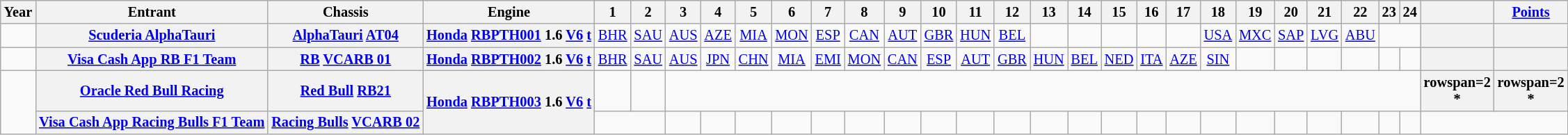<table class="wikitable" style="text-align:center; font-size:85%">
<tr>
<th>Year</th>
<th>Entrant</th>
<th>Chassis</th>
<th>Engine</th>
<th>1</th>
<th>2</th>
<th>3</th>
<th>4</th>
<th>5</th>
<th>6</th>
<th>7</th>
<th>8</th>
<th>9</th>
<th>10</th>
<th>11</th>
<th>12</th>
<th>13</th>
<th>14</th>
<th>15</th>
<th>16</th>
<th>17</th>
<th>18</th>
<th>19</th>
<th>20</th>
<th>21</th>
<th>22</th>
<th>23</th>
<th>24</th>
<th></th>
<th><a href='#'>Points</a></th>
</tr>
<tr>
<td id=2023R></td>
<th nowrap><a href='#'>Scuderia AlphaTauri</a></th>
<th nowrap><a href='#'>AlphaTauri</a> <a href='#'>AT04</a></th>
<th nowrap><a href='#'>Honda</a> <a href='#'>RBPTH001</a> 1.6 <a href='#'>V6</a> <a href='#'>t</a></th>
<td><a href='#'>BHR</a></td>
<td><a href='#'>SAU</a></td>
<td><a href='#'>AUS</a></td>
<td><a href='#'>AZE</a></td>
<td><a href='#'>MIA</a></td>
<td><a href='#'>MON</a></td>
<td><a href='#'>ESP</a></td>
<td><a href='#'>CAN</a></td>
<td><a href='#'>AUT</a></td>
<td><a href='#'>GBR</a></td>
<td><a href='#'>HUN</a></td>
<td><a href='#'>BEL</a></td>
<td></td>
<td></td>
<td></td>
<td></td>
<td></td>
<td><a href='#'>USA</a></td>
<td><a href='#'>MXC</a></td>
<td><a href='#'>SAP</a></td>
<td><a href='#'>LVG</a></td>
<td><a href='#'>ABU</a></td>
<td colspan=2></td>
<th></th>
<th></th>
</tr>
<tr>
<td id=2024R></td>
<th nowrap><a href='#'>Visa Cash App RB F1 Team</a></th>
<th nowrap><a href='#'>RB</a> <a href='#'>VCARB 01</a></th>
<th nowrap><a href='#'>Honda</a> <a href='#'>RBPTH002</a> 1.6 <a href='#'>V6</a> <a href='#'>t</a></th>
<td><a href='#'>BHR</a></td>
<td><a href='#'>SAU</a></td>
<td><a href='#'>AUS</a></td>
<td><a href='#'>JPN</a></td>
<td><a href='#'>CHN</a></td>
<td><a href='#'>MIA</a></td>
<td><a href='#'>EMI</a></td>
<td><a href='#'>MON</a></td>
<td><a href='#'>CAN</a></td>
<td><a href='#'>ESP</a></td>
<td><a href='#'>AUT</a></td>
<td><a href='#'>GBR</a></td>
<td><a href='#'>HUN</a></td>
<td><a href='#'>BEL</a></td>
<td><a href='#'>NED</a></td>
<td><a href='#'>ITA</a></td>
<td><a href='#'>AZE</a></td>
<td><a href='#'>SIN</a></td>
<td></td>
<td></td>
<td></td>
<td></td>
<td></td>
<td></td>
<th></th>
<th></th>
</tr>
<tr>
<td id=2025R rowspan=2></td>
<th nowrap><a href='#'>Oracle Red Bull Racing</a></th>
<th nowrap><a href='#'>Red Bull</a> <a href='#'>RB21</a></th>
<th rowspan=2 nowrap><a href='#'>Honda</a> <a href='#'>RBPTH003</a> 1.6 <a href='#'>V6</a> <a href='#'>t</a></th>
<td></td>
<td></td>
<td colspan=22></td>
<th>rowspan=2 *</th>
<th>rowspan=2 *</th>
</tr>
<tr>
<th nowrap><a href='#'>Visa Cash App Racing Bulls F1 Team</a></th>
<th nowrap><a href='#'>Racing Bulls</a> <a href='#'>VCARB 02</a></th>
<td colspan=2></td>
<td></td>
<td></td>
<td></td>
<td></td>
<td></td>
<td></td>
<td></td>
<td></td>
<td></td>
<td></td>
<td></td>
<td></td>
<td></td>
<td></td>
<td></td>
<td></td>
<td></td>
<td></td>
<td></td>
<td></td>
<td></td>
<td></td>
</tr>
</table>
